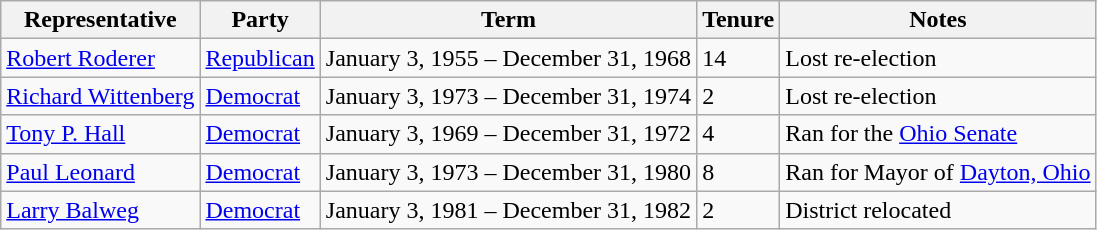<table class=wikitable>
<tr valign=bottom>
<th>Representative</th>
<th>Party</th>
<th>Term</th>
<th>Tenure</th>
<th>Notes</th>
</tr>
<tr>
<td><a href='#'>Robert Roderer</a></td>
<td><a href='#'>Republican</a></td>
<td>January 3, 1955 – December 31, 1968</td>
<td>14</td>
<td>Lost re-election</td>
</tr>
<tr>
<td><a href='#'>Richard Wittenberg</a></td>
<td><a href='#'>Democrat</a></td>
<td>January 3, 1973 – December 31, 1974</td>
<td>2</td>
<td>Lost re-election</td>
</tr>
<tr>
<td><a href='#'>Tony P. Hall</a></td>
<td><a href='#'>Democrat</a></td>
<td>January 3, 1969 – December 31, 1972</td>
<td>4</td>
<td>Ran for the <a href='#'>Ohio Senate</a></td>
</tr>
<tr>
<td><a href='#'>Paul Leonard</a></td>
<td><a href='#'>Democrat</a></td>
<td>January 3, 1973 – December 31, 1980</td>
<td>8</td>
<td>Ran for Mayor of <a href='#'>Dayton, Ohio</a></td>
</tr>
<tr>
<td><a href='#'>Larry Balweg</a></td>
<td><a href='#'>Democrat</a></td>
<td>January 3, 1981 – December 31, 1982</td>
<td>2</td>
<td>District relocated</td>
</tr>
</table>
